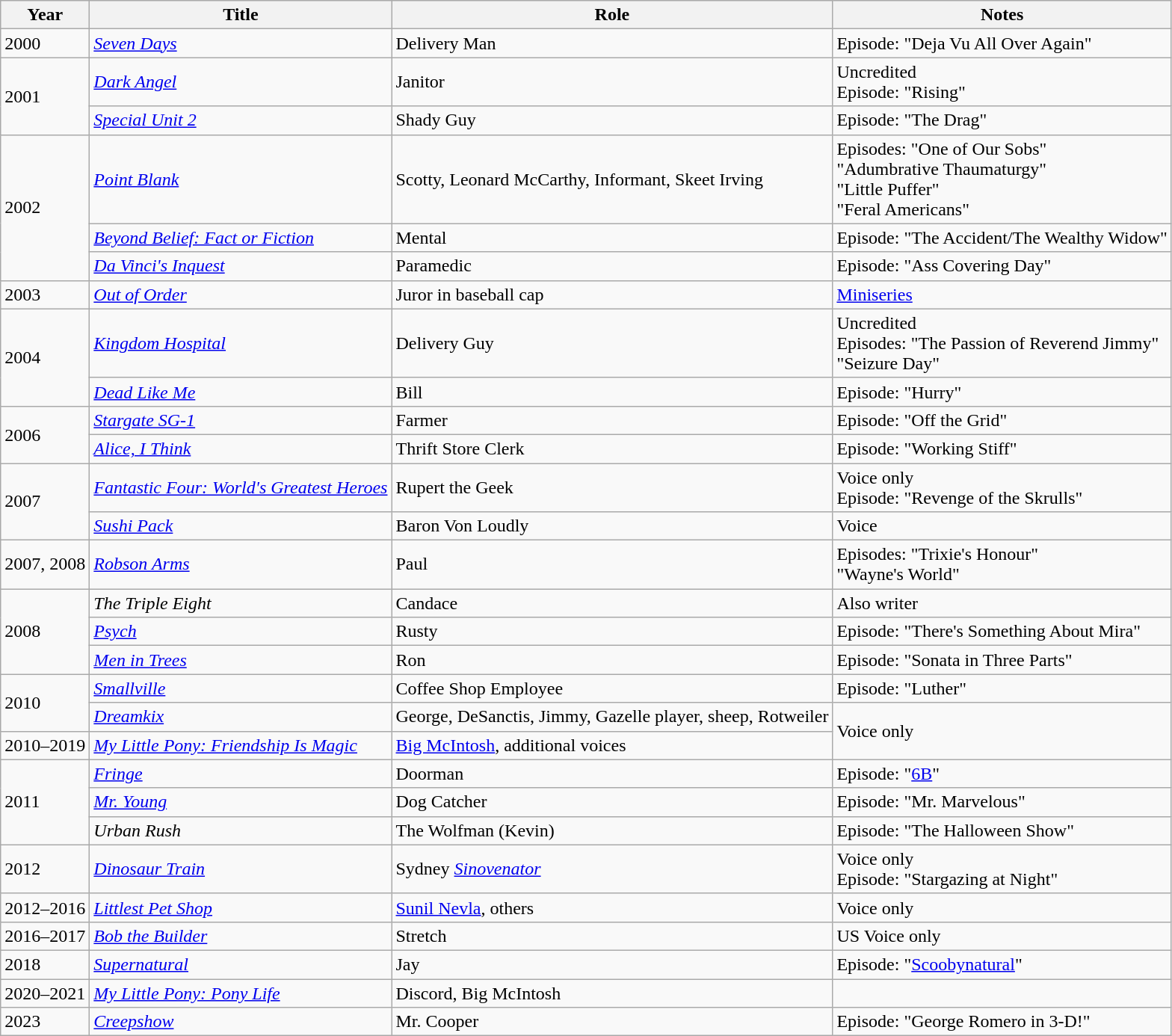<table class="wikitable plainrowheaders sortable">
<tr>
<th>Year</th>
<th>Title</th>
<th>Role</th>
<th scope="col" class="unsortable">Notes</th>
</tr>
<tr>
<td>2000</td>
<td><em><a href='#'>Seven Days</a></em></td>
<td>Delivery Man</td>
<td>Episode: "Deja Vu All Over Again"</td>
</tr>
<tr>
<td rowspan=2>2001</td>
<td><em><a href='#'>Dark Angel</a></em></td>
<td>Janitor</td>
<td>Uncredited<br>Episode: "Rising"</td>
</tr>
<tr>
<td><em><a href='#'>Special Unit 2</a></em></td>
<td>Shady Guy</td>
<td>Episode: "The Drag"</td>
</tr>
<tr>
<td rowspan=3>2002</td>
<td><em><a href='#'>Point Blank</a></em></td>
<td>Scotty, Leonard McCarthy, Informant, Skeet Irving</td>
<td>Episodes: "One of Our Sobs"<br>"Adumbrative Thaumaturgy"<br>"Little Puffer"<br>"Feral Americans"</td>
</tr>
<tr>
<td><em><a href='#'>Beyond Belief: Fact or Fiction</a></em></td>
<td>Mental</td>
<td>Episode: "The Accident/The Wealthy Widow"</td>
</tr>
<tr>
<td><em><a href='#'>Da Vinci's Inquest</a></em></td>
<td>Paramedic</td>
<td>Episode: "Ass Covering Day"</td>
</tr>
<tr>
<td>2003</td>
<td><em><a href='#'>Out of Order</a></em></td>
<td>Juror in baseball cap</td>
<td><a href='#'>Miniseries</a></td>
</tr>
<tr>
<td rowspan=2>2004</td>
<td><em><a href='#'>Kingdom Hospital</a></em></td>
<td>Delivery Guy</td>
<td>Uncredited<br>Episodes: "The Passion of Reverend Jimmy"<br>"Seizure Day"</td>
</tr>
<tr>
<td><em><a href='#'>Dead Like Me</a></em></td>
<td>Bill</td>
<td>Episode: "Hurry"</td>
</tr>
<tr>
<td rowspan=2>2006</td>
<td><em><a href='#'>Stargate SG-1</a></em></td>
<td>Farmer</td>
<td>Episode: "Off the Grid"</td>
</tr>
<tr>
<td><em><a href='#'>Alice, I Think</a></em></td>
<td>Thrift Store Clerk</td>
<td>Episode: "Working Stiff"</td>
</tr>
<tr>
<td rowspan=2>2007</td>
<td><em><a href='#'>Fantastic Four: World's Greatest Heroes</a></em></td>
<td>Rupert the Geek</td>
<td>Voice only<br>Episode: "Revenge of the Skrulls"</td>
</tr>
<tr>
<td><em><a href='#'>Sushi Pack</a></em></td>
<td>Baron Von Loudly</td>
<td>Voice</td>
</tr>
<tr>
<td>2007, 2008</td>
<td><em><a href='#'>Robson Arms</a></em></td>
<td>Paul</td>
<td>Episodes: "Trixie's Honour"<br>"Wayne's World"</td>
</tr>
<tr>
<td rowspan=3>2008</td>
<td data-sort-value="Triple Eight, The"><em>The Triple Eight</em></td>
<td>Candace</td>
<td>Also writer</td>
</tr>
<tr>
<td><em><a href='#'>Psych</a></em></td>
<td>Rusty</td>
<td>Episode: "There's Something About Mira"</td>
</tr>
<tr>
<td><em><a href='#'>Men in Trees</a></em></td>
<td>Ron</td>
<td>Episode: "Sonata in Three Parts"</td>
</tr>
<tr>
<td rowspan="2">2010</td>
<td><em><a href='#'>Smallville</a></em></td>
<td>Coffee Shop Employee</td>
<td>Episode: "Luther"</td>
</tr>
<tr>
<td><em><a href='#'>Dreamkix</a></em></td>
<td>George, DeSanctis, Jimmy, Gazelle player, sheep, Rotweiler</td>
<td rowspan="2">Voice only</td>
</tr>
<tr>
<td>2010–2019</td>
<td><em><a href='#'>My Little Pony: Friendship Is Magic</a></em></td>
<td><a href='#'>Big McIntosh</a>, additional voices</td>
</tr>
<tr>
<td rowspan=3>2011</td>
<td><em><a href='#'>Fringe</a></em></td>
<td>Doorman</td>
<td>Episode: "<a href='#'>6B</a>"</td>
</tr>
<tr>
<td><em><a href='#'>Mr. Young</a></em></td>
<td>Dog Catcher</td>
<td>Episode: "Mr. Marvelous"</td>
</tr>
<tr>
<td><em>Urban Rush</em></td>
<td>The Wolfman (Kevin)</td>
<td>Episode: "The Halloween Show"</td>
</tr>
<tr>
<td>2012</td>
<td><em><a href='#'>Dinosaur Train</a></em></td>
<td>Sydney <em><a href='#'>Sinovenator</a></em></td>
<td>Voice only<br>Episode: "Stargazing at Night"</td>
</tr>
<tr>
<td>2012–2016</td>
<td><em><a href='#'>Littlest Pet Shop</a></em></td>
<td><a href='#'>Sunil Nevla</a>, others</td>
<td>Voice only</td>
</tr>
<tr>
<td>2016–2017</td>
<td><em><a href='#'>Bob the Builder</a></em></td>
<td>Stretch</td>
<td>US Voice only</td>
</tr>
<tr>
<td>2018</td>
<td><em><a href='#'>Supernatural</a></em></td>
<td>Jay</td>
<td>Episode: "<a href='#'>Scoobynatural</a>"</td>
</tr>
<tr>
<td>2020–2021</td>
<td><em><a href='#'>My Little Pony: Pony Life</a></em></td>
<td>Discord, Big McIntosh</td>
<td></td>
</tr>
<tr>
<td>2023</td>
<td><em><a href='#'>Creepshow</a></em></td>
<td>Mr. Cooper</td>
<td>Episode: "George Romero in 3-D!"</td>
</tr>
</table>
